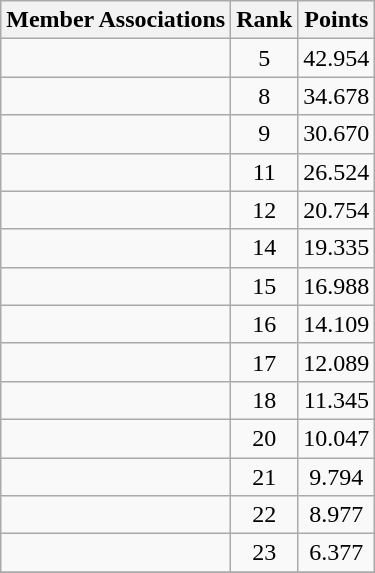<table class="wikitable" style="text-align:center;">
<tr>
<th min-width=265>Member Associations</th>
<th width=15>Rank</th>
<th width=15>Points</th>
</tr>
<tr>
<td style="text-align:left;"></td>
<td>5</td>
<td>42.954</td>
</tr>
<tr>
<td style="text-align:left;"></td>
<td>8</td>
<td>34.678</td>
</tr>
<tr>
<td style="text-align:left;"></td>
<td>9</td>
<td>30.670</td>
</tr>
<tr>
<td style="text-align:left;"></td>
<td>11</td>
<td>26.524</td>
</tr>
<tr>
<td style="text-align:left;"></td>
<td>12</td>
<td>20.754</td>
</tr>
<tr>
<td style="text-align:left;"></td>
<td>14</td>
<td>19.335</td>
</tr>
<tr>
<td style="text-align:left;"></td>
<td>15</td>
<td>16.988</td>
</tr>
<tr>
<td style="text-align:left;"></td>
<td>16</td>
<td>14.109</td>
</tr>
<tr>
<td style="text-align:left;"></td>
<td>17</td>
<td>12.089</td>
</tr>
<tr>
<td style="text-align:left;"></td>
<td>18</td>
<td>11.345</td>
</tr>
<tr>
<td style="text-align:left;"></td>
<td>20</td>
<td>10.047</td>
</tr>
<tr>
<td style="text-align:left;"></td>
<td>21</td>
<td>9.794</td>
</tr>
<tr>
<td style="text-align:left;"></td>
<td>22</td>
<td>8.977</td>
</tr>
<tr>
<td style="text-align:left;"></td>
<td>23</td>
<td>6.377</td>
</tr>
<tr>
</tr>
</table>
